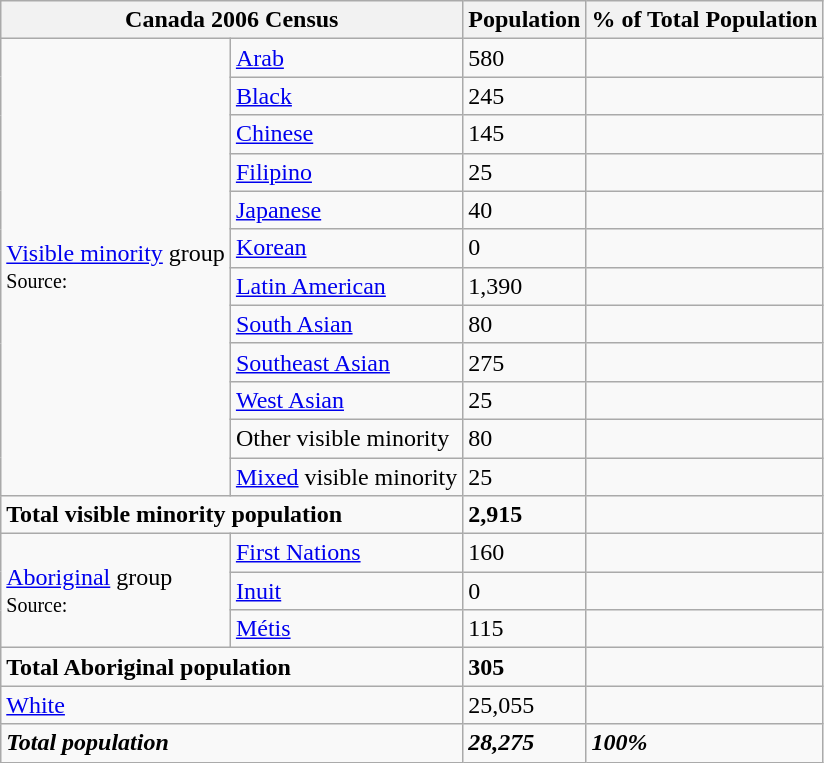<table class="wikitable">
<tr>
<th colspan=2>Canada 2006 Census</th>
<th>Population</th>
<th>% of Total Population</th>
</tr>
<tr>
<td rowspan=12><a href='#'>Visible minority</a> group<br><small>Source:</small></td>
<td><a href='#'>Arab</a></td>
<td>580</td>
<td></td>
</tr>
<tr>
<td><a href='#'>Black</a></td>
<td>245</td>
<td></td>
</tr>
<tr>
<td><a href='#'>Chinese</a></td>
<td>145</td>
<td></td>
</tr>
<tr>
<td><a href='#'>Filipino</a></td>
<td>25</td>
<td></td>
</tr>
<tr>
<td><a href='#'>Japanese</a></td>
<td>40</td>
<td></td>
</tr>
<tr>
<td><a href='#'>Korean</a></td>
<td>0</td>
<td></td>
</tr>
<tr>
<td><a href='#'>Latin American</a></td>
<td>1,390</td>
<td></td>
</tr>
<tr>
<td><a href='#'>South Asian</a></td>
<td>80</td>
<td></td>
</tr>
<tr>
<td><a href='#'>Southeast Asian</a></td>
<td>275</td>
<td></td>
</tr>
<tr>
<td><a href='#'>West Asian</a></td>
<td>25</td>
<td></td>
</tr>
<tr>
<td>Other visible minority</td>
<td>80</td>
<td></td>
</tr>
<tr>
<td><a href='#'>Mixed</a> visible minority</td>
<td>25</td>
<td></td>
</tr>
<tr>
<td colspan=2><strong>Total visible minority population</strong></td>
<td><strong>2,915</strong></td>
<td><strong></strong></td>
</tr>
<tr>
<td rowspan=3><a href='#'>Aboriginal</a> group<br><small>Source:</small></td>
<td><a href='#'>First Nations</a></td>
<td>160</td>
<td></td>
</tr>
<tr>
<td><a href='#'>Inuit</a></td>
<td>0</td>
<td></td>
</tr>
<tr>
<td><a href='#'>Métis</a></td>
<td>115</td>
<td></td>
</tr>
<tr>
<td colspan=2><strong>Total Aboriginal population</strong></td>
<td><strong>305</strong></td>
<td><strong></strong></td>
</tr>
<tr>
<td colspan=2><a href='#'>White</a></td>
<td>25,055</td>
<td></td>
</tr>
<tr>
<td colspan=2><strong><em>Total population</em></strong></td>
<td><strong><em>28,275</em></strong></td>
<td><strong><em>100%</em></strong></td>
</tr>
</table>
